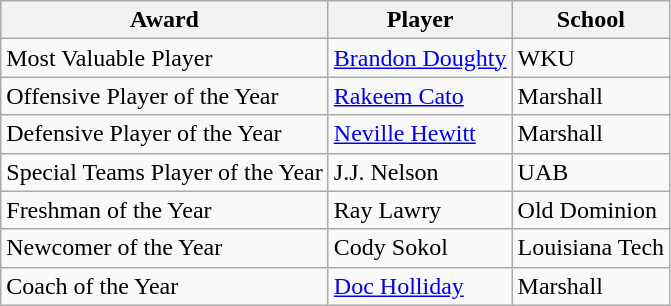<table class="wikitable sortable">
<tr>
<th>Award</th>
<th>Player</th>
<th>School</th>
</tr>
<tr>
<td>Most Valuable Player</td>
<td><a href='#'>Brandon Doughty</a></td>
<td>WKU</td>
</tr>
<tr>
<td>Offensive Player of the Year</td>
<td><a href='#'>Rakeem Cato</a></td>
<td>Marshall</td>
</tr>
<tr>
<td>Defensive Player of the Year</td>
<td><a href='#'>Neville Hewitt</a></td>
<td>Marshall</td>
</tr>
<tr>
<td>Special Teams Player of the Year</td>
<td>J.J. Nelson</td>
<td>UAB</td>
</tr>
<tr>
<td>Freshman of the Year</td>
<td>Ray Lawry</td>
<td>Old Dominion</td>
</tr>
<tr>
<td>Newcomer of the Year</td>
<td>Cody Sokol</td>
<td>Louisiana Tech</td>
</tr>
<tr>
<td>Coach of the Year</td>
<td><a href='#'>Doc Holliday</a></td>
<td>Marshall</td>
</tr>
</table>
